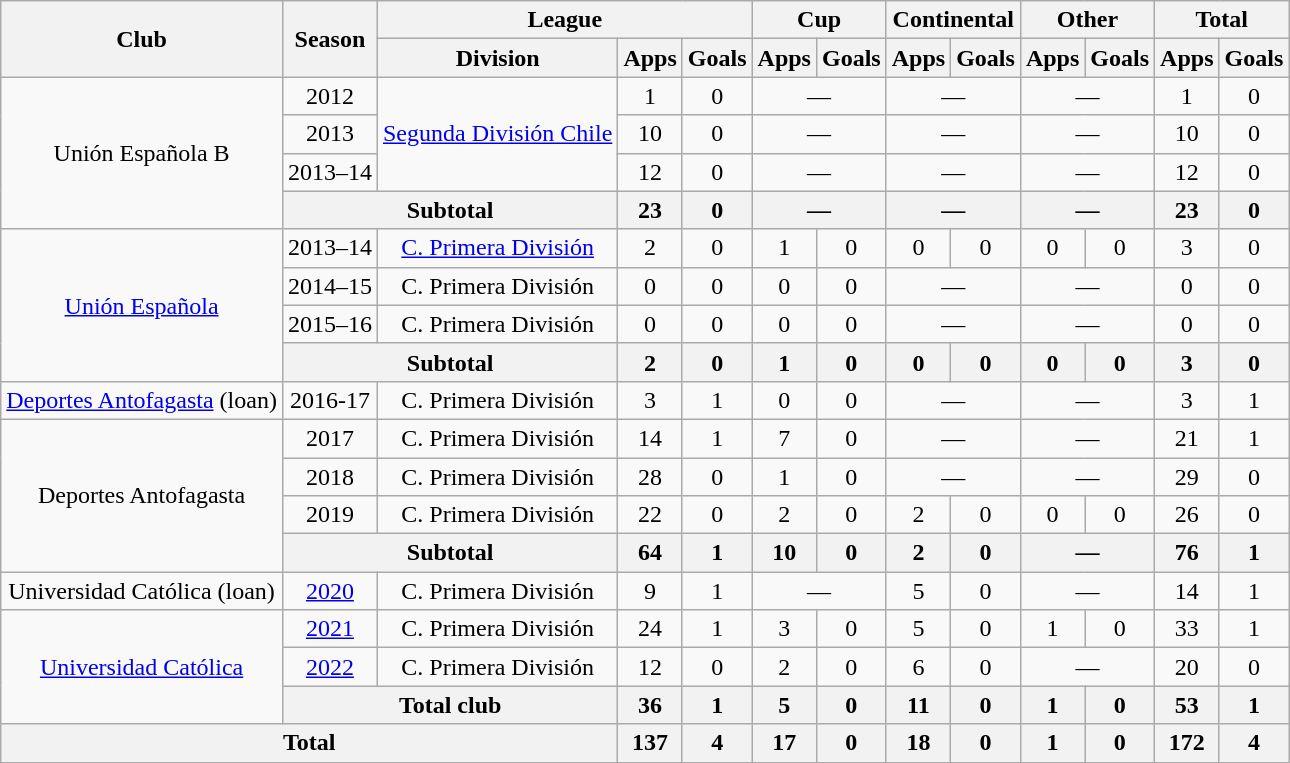<table class="wikitable" style="text-align: center;">
<tr>
<th rowspan="2">Club</th>
<th rowspan="2">Season</th>
<th colspan="3">League</th>
<th colspan="2">Cup</th>
<th colspan="2">Continental</th>
<th colspan="2">Other</th>
<th colspan="2">Total</th>
</tr>
<tr>
<th>Division</th>
<th>Apps</th>
<th>Goals</th>
<th>Apps</th>
<th>Goals</th>
<th>Apps</th>
<th>Goals</th>
<th>Apps</th>
<th>Goals</th>
<th>Apps</th>
<th>Goals</th>
</tr>
<tr>
<td rowspan="4" valign="center">Unión Española B</td>
<td>2012</td>
<td rowspan="3"><a href='#'>Segunda División Chile</a></td>
<td>1</td>
<td>0</td>
<td colspan="2">—</td>
<td colspan="2">—</td>
<td colspan="2">—</td>
<td>1</td>
<td>0</td>
</tr>
<tr>
<td>2013</td>
<td>10</td>
<td>0</td>
<td colspan="2">—</td>
<td colspan="2">—</td>
<td colspan="2">—</td>
<td>10</td>
<td>0</td>
</tr>
<tr>
<td>2013–14</td>
<td>12</td>
<td>0</td>
<td colspan="2">—</td>
<td colspan="2">—</td>
<td colspan="2">—</td>
<td>12</td>
<td>0</td>
</tr>
<tr>
<th colspan="2">Subtotal</th>
<th>23</th>
<th>0</th>
<th colspan="2">—</th>
<th colspan="2">—</th>
<th colspan="2">—</th>
<th>23</th>
<th>0</th>
</tr>
<tr>
<td rowspan="4" valign="center"><a href='#'>Unión Española</a></td>
<td>2013–14</td>
<td><a href='#'>C. Primera División</a></td>
<td>2</td>
<td>0</td>
<td>1</td>
<td>0</td>
<td>0</td>
<td>0</td>
<td>0</td>
<td>0</td>
<td>3</td>
<td>0</td>
</tr>
<tr>
<td>2014–15</td>
<td>C. Primera División</td>
<td>0</td>
<td>0</td>
<td>0</td>
<td>0</td>
<td colspan="2">—</td>
<td colspan="2">—</td>
<td>0</td>
<td>0</td>
</tr>
<tr>
<td>2015–16</td>
<td>C. Primera División</td>
<td>0</td>
<td>0</td>
<td>0</td>
<td>0</td>
<td colspan="2">—</td>
<td colspan="2">—</td>
<td>0</td>
<td>0</td>
</tr>
<tr>
<th colspan="2">Subtotal</th>
<th>2</th>
<th>0</th>
<th>1</th>
<th>0</th>
<th>0</th>
<th>0</th>
<th>0</th>
<th>0</th>
<th>3</th>
<th>0</th>
</tr>
<tr>
<td valign="center"><a href='#'>Deportes Antofagasta</a> (loan)</td>
<td>2016-17</td>
<td>C. Primera División</td>
<td>3</td>
<td>1</td>
<td>0</td>
<td>0</td>
<td colspan="2">—</td>
<td colspan="2">—</td>
<td>3</td>
<td>1</td>
</tr>
<tr>
<td rowspan="4">Deportes Antofagasta</td>
<td>2017</td>
<td>C. Primera División</td>
<td>14</td>
<td>1</td>
<td>7</td>
<td>0</td>
<td colspan="2">—</td>
<td colspan="2">—</td>
<td>21</td>
<td>1</td>
</tr>
<tr>
<td>2018</td>
<td>C. Primera División</td>
<td>28</td>
<td>0</td>
<td>1</td>
<td>0</td>
<td colspan="2">—</td>
<td colspan="2">—</td>
<td>29</td>
<td>0</td>
</tr>
<tr>
<td>2019</td>
<td>C. Primera División</td>
<td>22</td>
<td>0</td>
<td>2</td>
<td>0</td>
<td>2</td>
<td>0</td>
<td>0</td>
<td>0</td>
<td>26</td>
<td>0</td>
</tr>
<tr>
<th colspan="2">Subtotal</th>
<th>64</th>
<th>1</th>
<th>10</th>
<th>0</th>
<th>2</th>
<th>0</th>
<th colspan="2">—</th>
<th>76</th>
<th>1</th>
</tr>
<tr>
<td>Universidad Católica (loan)</td>
<td><a href='#'>2020</a></td>
<td>C. Primera División</td>
<td>9</td>
<td>1</td>
<td colspan="2">—</td>
<td>5</td>
<td>0</td>
<td colspan="2">—</td>
<td>14</td>
<td>1</td>
</tr>
<tr>
<td rowspan="3"><a href='#'>Universidad Católica</a></td>
<td><a href='#'>2021</a></td>
<td>C. Primera División</td>
<td>24</td>
<td>1</td>
<td>3</td>
<td>0</td>
<td>5</td>
<td>0</td>
<td>1</td>
<td>0</td>
<td>33</td>
<td>1</td>
</tr>
<tr>
<td><a href='#'>2022</a></td>
<td>C. Primera División</td>
<td>12</td>
<td>0</td>
<td>2</td>
<td>0</td>
<td>6</td>
<td>0</td>
<td colspan="2">—</td>
<td>20</td>
<td>0</td>
</tr>
<tr>
<th colspan="2">Total club</th>
<th>36</th>
<th>1</th>
<th>5</th>
<th>0</th>
<th>11</th>
<th>0</th>
<th>1</th>
<th>0</th>
<th>53</th>
<th>1</th>
</tr>
<tr>
<th colspan="3"><strong>Total</strong></th>
<th>137</th>
<th>4</th>
<th>17</th>
<th>0</th>
<th>18</th>
<th>0</th>
<th>1</th>
<th>0</th>
<th>172</th>
<th>4</th>
</tr>
</table>
